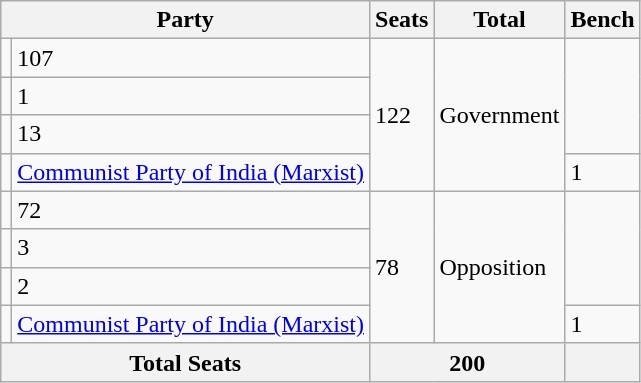<table class="wikitable sortable">
<tr>
<th colspan="2">Party</th>
<th>Seats</th>
<th>Total</th>
<th>Bench</th>
</tr>
<tr>
<td></td>
<td>107</td>
<td rowspan=4>122</td>
<td rowspan=4>Government</td>
</tr>
<tr>
<td></td>
<td>1</td>
</tr>
<tr>
<td></td>
<td>13</td>
</tr>
<tr>
<td bgcolor=></td>
<td><a href='#'>Communist Party of India (Marxist)</a></td>
<td>1</td>
</tr>
<tr>
<td></td>
<td>72</td>
<td rowspan=4>78</td>
<td rowspan=4>Opposition</td>
</tr>
<tr>
<td></td>
<td>3</td>
</tr>
<tr>
<td></td>
<td>2</td>
</tr>
<tr>
<td bgcolor=></td>
<td><a href='#'>Communist Party of India (Marxist)</a></td>
<td>1</td>
</tr>
<tr>
<th colspan="2">Total Seats</th>
<th colspan="2">200</th>
<th></th>
</tr>
</table>
